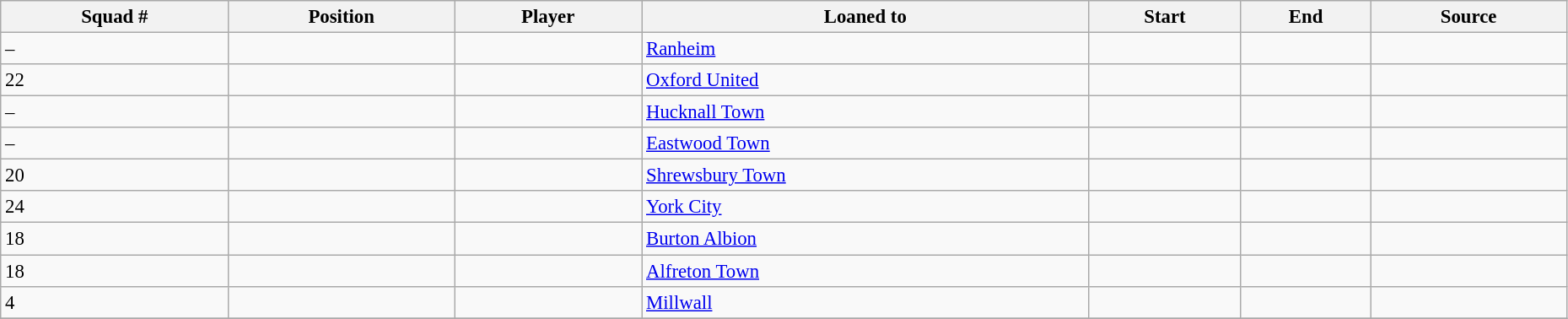<table width=98% class="wikitable sortable" style="text-align:center; font-size:95%; text-align:left">
<tr>
<th>Squad #</th>
<th>Position</th>
<th>Player</th>
<th>Loaned to</th>
<th>Start</th>
<th>End</th>
<th>Source</th>
</tr>
<tr>
<td>–</td>
<td></td>
<td></td>
<td> <a href='#'>Ranheim</a></td>
<td></td>
<td></td>
<td></td>
</tr>
<tr>
<td>22</td>
<td></td>
<td></td>
<td> <a href='#'>Oxford United</a></td>
<td></td>
<td></td>
<td></td>
</tr>
<tr>
<td>–</td>
<td></td>
<td></td>
<td> <a href='#'>Hucknall Town</a></td>
<td></td>
<td></td>
<td></td>
</tr>
<tr>
<td>–</td>
<td></td>
<td></td>
<td> <a href='#'>Eastwood Town</a></td>
<td></td>
<td></td>
<td></td>
</tr>
<tr>
<td>20</td>
<td></td>
<td></td>
<td> <a href='#'>Shrewsbury Town</a></td>
<td></td>
<td></td>
<td></td>
</tr>
<tr>
<td>24</td>
<td></td>
<td></td>
<td> <a href='#'>York City</a></td>
<td></td>
<td></td>
<td></td>
</tr>
<tr>
<td>18</td>
<td></td>
<td></td>
<td> <a href='#'>Burton Albion</a></td>
<td></td>
<td></td>
<td></td>
</tr>
<tr>
<td>18</td>
<td></td>
<td></td>
<td> <a href='#'>Alfreton Town</a></td>
<td></td>
<td></td>
<td></td>
</tr>
<tr>
<td>4</td>
<td></td>
<td></td>
<td> <a href='#'>Millwall</a></td>
<td></td>
<td></td>
<td></td>
</tr>
<tr>
</tr>
</table>
